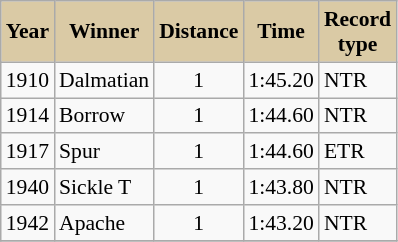<table class = "wikitable sortable" | border="1" cellpadding="0" style="border-collapse: collapse; font-size:90%">
<tr bgcolor="#DACAA5" align="center">
<td width="25px"><strong>Year</strong> <br></td>
<td width="50px"><strong>Winner</strong> <br></td>
<td width="40x"><strong>Distance</strong> <br></td>
<td width="30px"><strong>Time</strong> <br></td>
<td width="35px"><strong>Record type</strong></td>
</tr>
<tr>
<td>1910</td>
<td>Dalmatian</td>
<td align=center>1<span></span></td>
<td>1:45.20</td>
<td>NTR</td>
</tr>
<tr>
<td>1914</td>
<td>Borrow</td>
<td align=center>1<span></span></td>
<td>1:44.60</td>
<td>NTR</td>
</tr>
<tr>
<td>1917</td>
<td>Spur</td>
<td align=center>1<span></span></td>
<td>1:44.60</td>
<td>ETR</td>
</tr>
<tr>
<td>1940</td>
<td>Sickle T</td>
<td align=center>1<span></span></td>
<td>1:43.80</td>
<td>NTR</td>
</tr>
<tr>
<td>1942</td>
<td>Apache</td>
<td align=center>1<span></span></td>
<td>1:43.20</td>
<td>NTR</td>
</tr>
<tr>
</tr>
</table>
